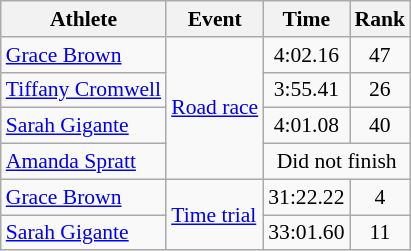<table class=wikitable style=font-size:90%;text-align:center>
<tr>
<th>Athlete</th>
<th>Event</th>
<th>Time</th>
<th>Rank</th>
</tr>
<tr>
<td align=left><a href='#'>Grace Brown</a></td>
<td align=left rowspan=4><a href='#'>Road race</a></td>
<td>4:02.16</td>
<td>47</td>
</tr>
<tr>
<td align=left><a href='#'>Tiffany Cromwell</a></td>
<td>3:55.41</td>
<td>26</td>
</tr>
<tr>
<td align=left><a href='#'>Sarah Gigante</a></td>
<td>4:01.08</td>
<td>40</td>
</tr>
<tr>
<td align=left><a href='#'>Amanda Spratt</a></td>
<td colspan=2>Did not finish</td>
</tr>
<tr>
<td align=left><a href='#'>Grace Brown</a></td>
<td align=left rowspan=2><a href='#'>Time trial</a></td>
<td>31:22.22</td>
<td>4</td>
</tr>
<tr>
<td align=left><a href='#'>Sarah Gigante</a></td>
<td>33:01.60</td>
<td>11</td>
</tr>
</table>
